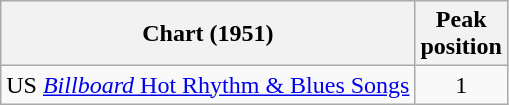<table class="wikitable sortable">
<tr>
<th>Chart (1951)</th>
<th>Peak<br>position</th>
</tr>
<tr>
<td>US <a href='#'><em>Billboard</em> Hot Rhythm & Blues Songs</a></td>
<td align="center">1</td>
</tr>
</table>
